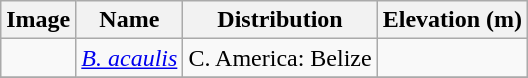<table class="wikitable">
<tr>
<th>Image</th>
<th>Name</th>
<th>Distribution</th>
<th>Elevation (m)</th>
</tr>
<tr>
<td></td>
<td><em><a href='#'>B. acaulis</a></em> </td>
<td>C. America: Belize</td>
<td></td>
</tr>
<tr>
</tr>
</table>
